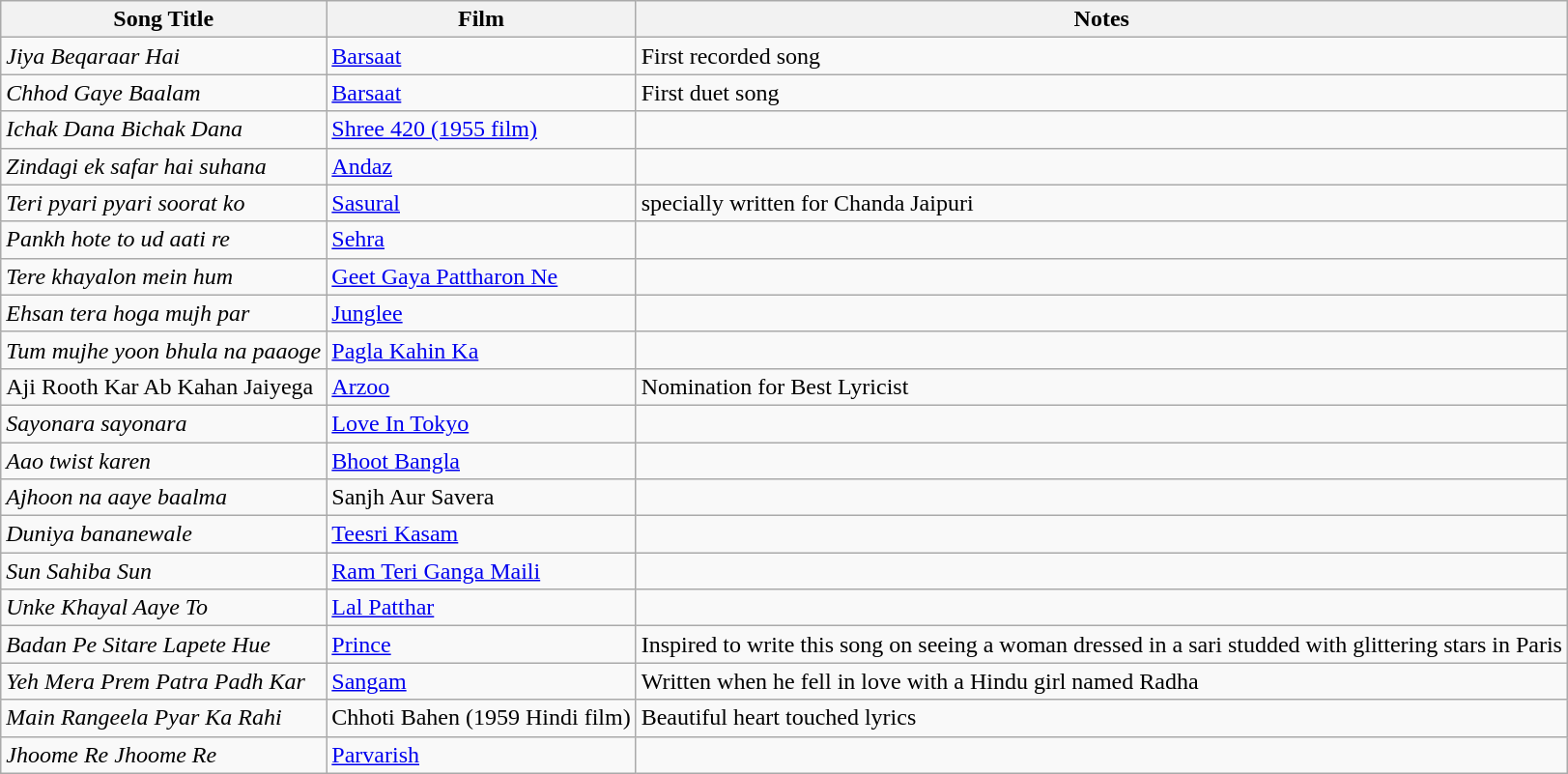<table class="wikitable">
<tr>
<th>Song Title</th>
<th>Film</th>
<th>Notes</th>
</tr>
<tr>
<td><em>Jiya Beqaraar Hai</em></td>
<td><a href='#'>Barsaat</a></td>
<td>First recorded song</td>
</tr>
<tr>
<td><em>Chhod Gaye Baalam</em></td>
<td><a href='#'>Barsaat</a></td>
<td>First duet song</td>
</tr>
<tr>
<td><em>Ichak Dana Bichak Dana</em></td>
<td><a href='#'>Shree 420 (1955 film)</a></td>
</tr>
<tr>
<td><em>Zindagi ek safar hai suhana</em></td>
<td><a href='#'>Andaz</a></td>
<td></td>
</tr>
<tr>
<td><em>Teri pyari pyari soorat ko</em></td>
<td><a href='#'>Sasural</a></td>
<td>specially written for Chanda Jaipuri</td>
</tr>
<tr>
<td><em>Pankh hote to ud aati re</em></td>
<td><a href='#'>Sehra</a></td>
<td></td>
</tr>
<tr>
<td><em>Tere khayalon mein hum</em></td>
<td><a href='#'>Geet Gaya Pattharon Ne</a></td>
<td></td>
</tr>
<tr>
<td><em>Ehsan tera hoga mujh par</em></td>
<td><a href='#'>Junglee</a></td>
<td></td>
</tr>
<tr>
<td><em>Tum mujhe yoon bhula na paaoge</em></td>
<td><a href='#'>Pagla Kahin Ka</a></td>
<td></td>
</tr>
<tr>
<td>Aji Rooth Kar Ab Kahan Jaiyega</td>
<td><a href='#'>Arzoo</a></td>
<td>Nomination for Best Lyricist</td>
</tr>
<tr>
<td><em>Sayonara sayonara</em></td>
<td><a href='#'>Love In Tokyo</a></td>
<td></td>
</tr>
<tr>
<td><em>Aao twist karen</em></td>
<td><a href='#'>Bhoot Bangla</a></td>
<td></td>
</tr>
<tr>
<td><em>Ajhoon na aaye baalma</em></td>
<td>Sanjh Aur Savera</td>
<td></td>
</tr>
<tr>
<td><em>Duniya bananewale</em></td>
<td><a href='#'>Teesri Kasam</a></td>
<td></td>
</tr>
<tr>
<td><em>Sun Sahiba Sun</em></td>
<td><a href='#'>Ram Teri Ganga Maili</a></td>
<td></td>
</tr>
<tr>
<td><em>Unke Khayal Aaye To</em></td>
<td><a href='#'>Lal Patthar</a></td>
<td></td>
</tr>
<tr>
<td><em>Badan Pe Sitare Lapete Hue</em></td>
<td><a href='#'>Prince</a></td>
<td>Inspired to write this song on seeing a woman dressed in a sari studded with glittering stars in Paris</td>
</tr>
<tr>
<td><em>Yeh Mera Prem Patra Padh Kar</em></td>
<td><a href='#'>Sangam</a></td>
<td>Written when he fell in love with a Hindu girl named Radha</td>
</tr>
<tr>
<td><em>Main Rangeela Pyar Ka Rahi</em></td>
<td>Chhoti Bahen (1959 Hindi film)</td>
<td>Beautiful heart touched lyrics</td>
</tr>
<tr>
<td><em>Jhoome Re Jhoome Re</em></td>
<td><a href='#'>Parvarish</a></td>
<td></td>
</tr>
</table>
